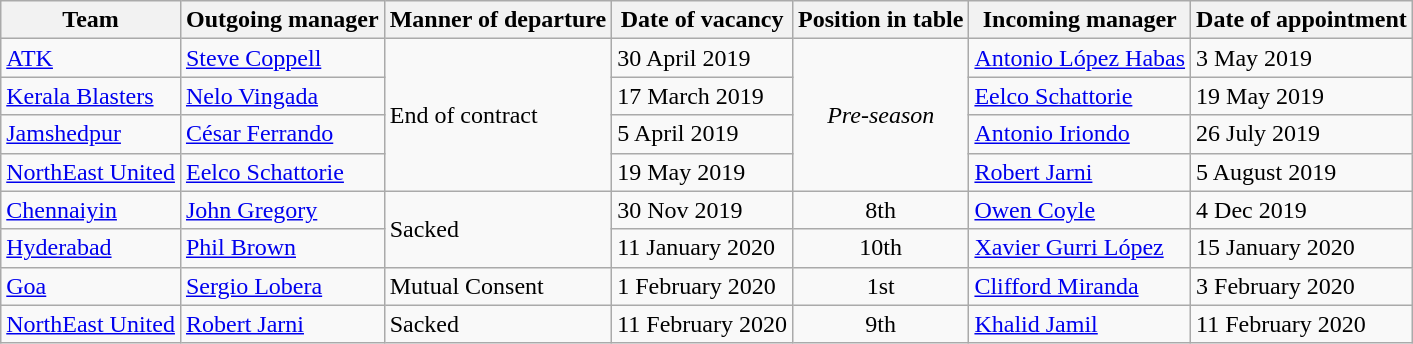<table class="wikitable sortable">
<tr>
<th>Team</th>
<th>Outgoing manager</th>
<th>Manner of departure</th>
<th>Date of vacancy</th>
<th>Position in table</th>
<th>Incoming manager</th>
<th>Date of appointment</th>
</tr>
<tr>
<td><a href='#'>ATK</a></td>
<td> <a href='#'>Steve Coppell</a></td>
<td rowspan="4">End of contract</td>
<td>30 April 2019</td>
<td rowspan="4" align="center"><em>Pre-season</em></td>
<td> <a href='#'>Antonio López Habas</a></td>
<td>3 May 2019</td>
</tr>
<tr>
<td><a href='#'>Kerala Blasters</a></td>
<td> <a href='#'>Nelo Vingada</a></td>
<td>17 March 2019</td>
<td> <a href='#'>Eelco Schattorie</a></td>
<td>19 May 2019</td>
</tr>
<tr>
<td><a href='#'>Jamshedpur</a></td>
<td> <a href='#'>César Ferrando</a></td>
<td>5 April 2019</td>
<td> <a href='#'>Antonio Iriondo</a></td>
<td>26 July 2019</td>
</tr>
<tr>
<td><a href='#'>NorthEast United</a></td>
<td> <a href='#'>Eelco Schattorie</a></td>
<td>19 May 2019</td>
<td> <a href='#'>Robert Jarni</a></td>
<td>5 August 2019</td>
</tr>
<tr>
<td><a href='#'>Chennaiyin</a></td>
<td> <a href='#'>John Gregory</a></td>
<td rowspan="2">Sacked</td>
<td>30 Nov 2019</td>
<td rowspan="1" align="center">8th</td>
<td> <a href='#'>Owen Coyle</a></td>
<td>4 Dec 2019</td>
</tr>
<tr>
<td><a href='#'>Hyderabad</a></td>
<td> <a href='#'>Phil Brown</a></td>
<td>11 January 2020</td>
<td rowspan="1" align="center">10th</td>
<td> <a href='#'>Xavier Gurri López</a></td>
<td>15 January 2020</td>
</tr>
<tr>
<td><a href='#'>Goa</a></td>
<td> <a href='#'>Sergio Lobera</a></td>
<td>Mutual Consent</td>
<td>1 February 2020</td>
<td rowspan="1" align="center">1st</td>
<td> <a href='#'>Clifford Miranda</a></td>
<td>3 February 2020</td>
</tr>
<tr>
<td><a href='#'>NorthEast United</a></td>
<td> <a href='#'>Robert Jarni</a></td>
<td>Sacked</td>
<td>11 February 2020</td>
<td rowspan="1" align="center">9th</td>
<td> <a href='#'>Khalid Jamil</a></td>
<td>11 February 2020</td>
</tr>
</table>
